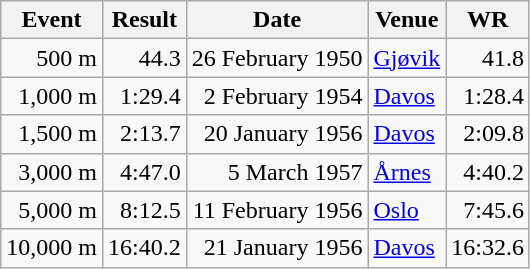<table class="wikitable">
<tr>
<th>Event</th>
<th>Result</th>
<th>Date</th>
<th>Venue</th>
<th>WR</th>
</tr>
<tr align="right">
<td>500 m</td>
<td>44.3</td>
<td>26 February 1950</td>
<td align="left"><a href='#'>Gjøvik</a></td>
<td>41.8</td>
</tr>
<tr align="right">
<td>1,000 m</td>
<td>1:29.4</td>
<td>2 February 1954</td>
<td align="left"><a href='#'>Davos</a></td>
<td>1:28.4</td>
</tr>
<tr align="right">
<td>1,500 m</td>
<td>2:13.7</td>
<td>20 January 1956</td>
<td align="left"><a href='#'>Davos</a></td>
<td>2:09.8</td>
</tr>
<tr align="right">
<td>3,000 m</td>
<td>4:47.0</td>
<td>5 March 1957</td>
<td align="left"><a href='#'>Årnes</a></td>
<td>4:40.2</td>
</tr>
<tr align="right">
<td>5,000 m</td>
<td>8:12.5</td>
<td>11 February 1956</td>
<td align="left"><a href='#'>Oslo</a></td>
<td>7:45.6</td>
</tr>
<tr align="right">
<td>10,000 m</td>
<td>16:40.2</td>
<td>21 January 1956</td>
<td align="left"><a href='#'>Davos</a></td>
<td>16:32.6</td>
</tr>
</table>
